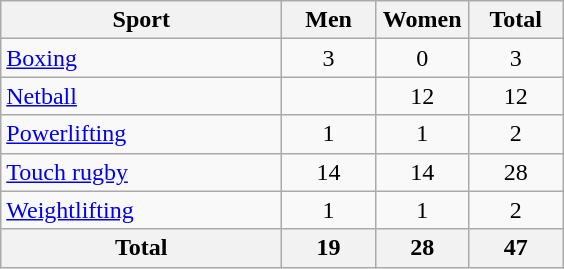<table class="wikitable sortable" style="text-align:center;">
<tr>
<th width=180>Sport</th>
<th width=55>Men</th>
<th width=55>Women</th>
<th width=55>Total</th>
</tr>
<tr>
<td align=left><a href='#'>Boxing</a></td>
<td>3</td>
<td>0</td>
<td>3</td>
</tr>
<tr>
<td align=left><a href='#'>Netball</a></td>
<td></td>
<td>12</td>
<td>12</td>
</tr>
<tr>
<td align=left><a href='#'>Powerlifting</a></td>
<td>1</td>
<td>1</td>
<td>2</td>
</tr>
<tr>
<td align=left><a href='#'>Touch rugby</a></td>
<td>14</td>
<td>14</td>
<td>28</td>
</tr>
<tr>
<td align=left><a href='#'>Weightlifting</a></td>
<td>1</td>
<td>1</td>
<td>2</td>
</tr>
<tr>
<th>Total</th>
<th>19</th>
<th>28</th>
<th>47</th>
</tr>
</table>
